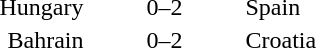<table style="text-align:center">
<tr>
<th width=200></th>
<th width=100></th>
<th width=200></th>
</tr>
<tr>
<td align=right>Hungary</td>
<td>0–2</td>
<td align=left>Spain</td>
</tr>
<tr>
<td align=right>Bahrain</td>
<td>0–2</td>
<td align=left>Croatia</td>
</tr>
<tr>
</tr>
</table>
